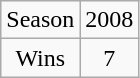<table class="wikitable">
<tr>
<td>Season</td>
<td>2008</td>
</tr>
<tr align=center>
<td>Wins</td>
<td>7</td>
</tr>
</table>
